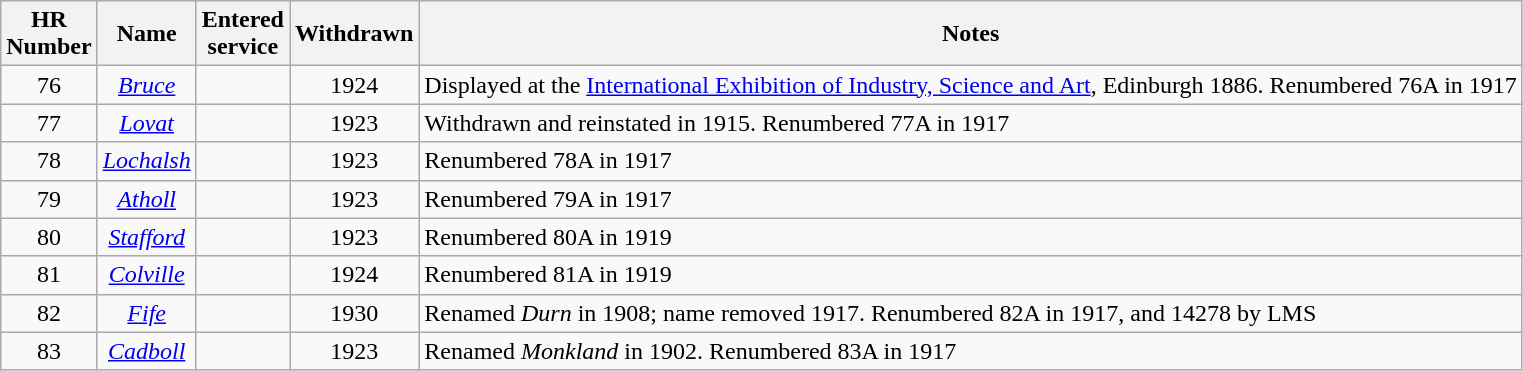<table class="wikitable sortable" style=text-align:center>
<tr>
<th>HR<br>Number</th>
<th>Name</th>
<th>Entered<br>service</th>
<th>Withdrawn</th>
<th>Notes</th>
</tr>
<tr>
<td>76</td>
<td><em><a href='#'>Bruce</a></em></td>
<td></td>
<td>1924</td>
<td align=left>Displayed at the <a href='#'>International Exhibition of Industry, Science and Art</a>, Edinburgh 1886. Renumbered 76A in 1917</td>
</tr>
<tr>
<td>77</td>
<td><em><a href='#'>Lovat</a></em></td>
<td></td>
<td>1923</td>
<td align=left>Withdrawn and reinstated in 1915. Renumbered 77A in 1917</td>
</tr>
<tr>
<td>78</td>
<td><em><a href='#'>Lochalsh</a></em></td>
<td></td>
<td>1923</td>
<td align=left>Renumbered 78A in 1917</td>
</tr>
<tr>
<td>79</td>
<td><em><a href='#'>Atholl</a></em></td>
<td></td>
<td>1923</td>
<td align=left>Renumbered 79A in 1917</td>
</tr>
<tr>
<td>80</td>
<td><em><a href='#'>Stafford</a></em></td>
<td></td>
<td>1923</td>
<td align=left>Renumbered 80A in 1919</td>
</tr>
<tr>
<td>81</td>
<td><em><a href='#'>Colville</a></em></td>
<td></td>
<td>1924</td>
<td align=left>Renumbered 81A in 1919</td>
</tr>
<tr>
<td>82</td>
<td><em><a href='#'>Fife</a></em></td>
<td></td>
<td>1930</td>
<td align=left>Renamed <em>Durn</em> in 1908; name removed 1917. Renumbered 82A in 1917, and 14278 by LMS</td>
</tr>
<tr>
<td>83</td>
<td><em><a href='#'>Cadboll</a></em></td>
<td></td>
<td>1923</td>
<td align=left>Renamed <em>Monkland</em> in 1902. Renumbered 83A in 1917</td>
</tr>
</table>
